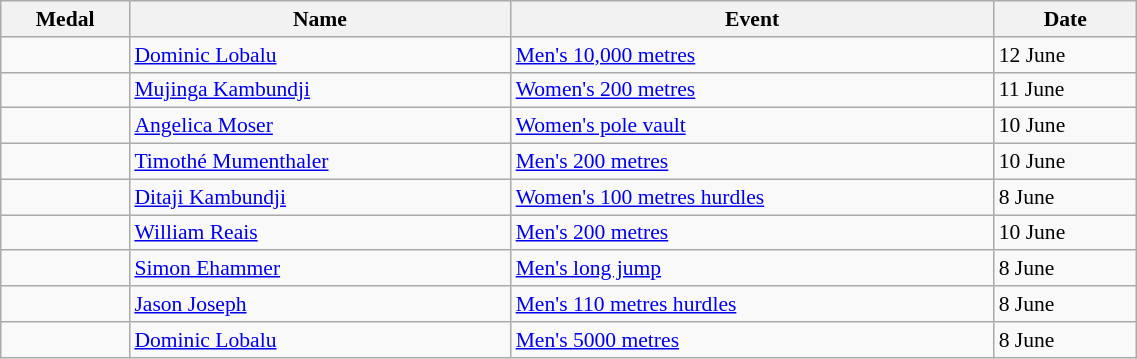<table class="wikitable" style="font-size:90%" width=60%>
<tr>
<th>Medal</th>
<th>Name</th>
<th>Event</th>
<th>Date</th>
</tr>
<tr>
<td></td>
<td><a href='#'>Dominic Lobalu</a></td>
<td><a href='#'>Men's 10,000 metres</a></td>
<td>12 June</td>
</tr>
<tr>
<td></td>
<td><a href='#'>Mujinga Kambundji</a></td>
<td><a href='#'>Women's 200 metres</a></td>
<td>11 June</td>
</tr>
<tr>
<td></td>
<td><a href='#'>Angelica Moser</a></td>
<td><a href='#'>Women's pole vault</a></td>
<td>10 June</td>
</tr>
<tr>
<td></td>
<td><a href='#'>Timothé Mumenthaler</a></td>
<td><a href='#'>Men's 200 metres</a></td>
<td>10 June</td>
</tr>
<tr>
<td></td>
<td><a href='#'>Ditaji Kambundji</a></td>
<td><a href='#'>Women's 100 metres hurdles</a></td>
<td>8 June</td>
</tr>
<tr>
<td></td>
<td><a href='#'>William Reais</a></td>
<td><a href='#'>Men's 200 metres</a></td>
<td>10 June</td>
</tr>
<tr>
<td></td>
<td><a href='#'>Simon Ehammer</a></td>
<td><a href='#'>Men's long jump</a></td>
<td>8 June</td>
</tr>
<tr>
<td></td>
<td><a href='#'>Jason Joseph</a></td>
<td><a href='#'>Men's 110 metres hurdles</a></td>
<td>8 June</td>
</tr>
<tr>
<td></td>
<td><a href='#'>Dominic Lobalu</a></td>
<td><a href='#'>Men's 5000 metres</a></td>
<td>8 June</td>
</tr>
</table>
